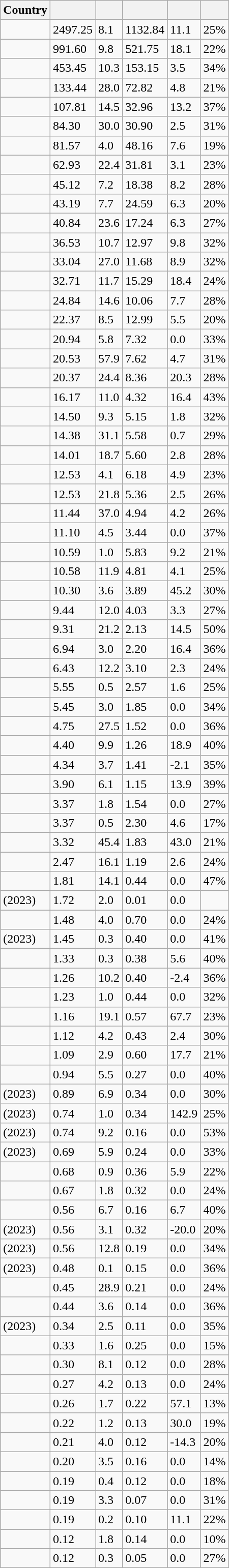<table class="sortable wikitable sticky-header static-row-numbers sort-under col1left" >
<tr>
<th>Country</th>
<th></th>
<th></th>
<th></th>
<th></th>
<th></th>
</tr>
<tr class="static-row-numbers-norank">
<td></td>
<td>2497.25</td>
<td>8.1</td>
<td>1132.84</td>
<td>11.1</td>
<td>25%</td>
</tr>
<tr>
<td></td>
<td>991.60</td>
<td>9.8</td>
<td>521.75</td>
<td>18.1</td>
<td>22%</td>
</tr>
<tr>
<td></td>
<td>453.45</td>
<td>10.3</td>
<td>153.15</td>
<td>3.5</td>
<td>34%</td>
</tr>
<tr>
<td></td>
<td>133.44</td>
<td>28.0</td>
<td>72.82</td>
<td>4.8</td>
<td>21%</td>
</tr>
<tr>
<td></td>
<td>107.81</td>
<td>14.5</td>
<td>32.96</td>
<td>13.2</td>
<td>37%</td>
</tr>
<tr>
<td></td>
<td>84.30</td>
<td>30.0</td>
<td>30.90</td>
<td>2.5</td>
<td>31%</td>
</tr>
<tr>
<td></td>
<td>81.57</td>
<td>4.0</td>
<td>48.16</td>
<td>7.6</td>
<td>19%</td>
</tr>
<tr>
<td></td>
<td>62.93</td>
<td>22.4</td>
<td>31.81</td>
<td>3.1</td>
<td>23%</td>
</tr>
<tr>
<td></td>
<td>45.12</td>
<td>7.2</td>
<td>18.38</td>
<td>8.2</td>
<td>28%</td>
</tr>
<tr>
<td></td>
<td>43.19</td>
<td>7.7</td>
<td>24.59</td>
<td>6.3</td>
<td>20%</td>
</tr>
<tr>
<td></td>
<td>40.84</td>
<td>23.6</td>
<td>17.24</td>
<td>6.3</td>
<td>27%</td>
</tr>
<tr>
<td></td>
<td>36.53</td>
<td>10.7</td>
<td>12.97</td>
<td>9.8</td>
<td>32%</td>
</tr>
<tr>
<td></td>
<td>33.04</td>
<td>27.0</td>
<td>11.68</td>
<td>8.9</td>
<td>32%</td>
</tr>
<tr>
<td></td>
<td>32.71</td>
<td>11.7</td>
<td>15.29</td>
<td>18.4</td>
<td>24%</td>
</tr>
<tr>
<td></td>
<td>24.84</td>
<td>14.6</td>
<td>10.06</td>
<td>7.7</td>
<td>28%</td>
</tr>
<tr>
<td></td>
<td>22.37</td>
<td>8.5</td>
<td>12.99</td>
<td>5.5</td>
<td>20%</td>
</tr>
<tr>
<td></td>
<td>20.94</td>
<td>5.8</td>
<td>7.32</td>
<td>0.0</td>
<td>33%</td>
</tr>
<tr>
<td></td>
<td>20.53</td>
<td>57.9</td>
<td>7.62</td>
<td>4.7</td>
<td>31%</td>
</tr>
<tr>
<td></td>
<td>20.37</td>
<td>24.4</td>
<td>8.36</td>
<td>20.3</td>
<td>28%</td>
</tr>
<tr>
<td></td>
<td>16.17</td>
<td>11.0</td>
<td>4.32</td>
<td>16.4</td>
<td>43%</td>
</tr>
<tr>
<td></td>
<td>14.50</td>
<td>9.3</td>
<td>5.15</td>
<td>1.8</td>
<td>32%</td>
</tr>
<tr>
<td></td>
<td>14.38</td>
<td>31.1</td>
<td>5.58</td>
<td>0.7</td>
<td>29%</td>
</tr>
<tr>
<td></td>
<td>14.01</td>
<td>18.7</td>
<td>5.60</td>
<td>2.8</td>
<td>28%</td>
</tr>
<tr>
<td></td>
<td>12.53</td>
<td>4.1</td>
<td>6.18</td>
<td>4.9</td>
<td>23%</td>
</tr>
<tr>
<td></td>
<td>12.53</td>
<td>21.8</td>
<td>5.36</td>
<td>2.5</td>
<td>26%</td>
</tr>
<tr>
<td></td>
<td>11.44</td>
<td>37.0</td>
<td>4.94</td>
<td>4.2</td>
<td>26%</td>
</tr>
<tr>
<td></td>
<td>11.10</td>
<td>4.5</td>
<td>3.44</td>
<td>0.0</td>
<td>37%</td>
</tr>
<tr>
<td></td>
<td>10.59</td>
<td>1.0</td>
<td>5.83</td>
<td>9.2</td>
<td>21%</td>
</tr>
<tr>
<td></td>
<td>10.58</td>
<td>11.9</td>
<td>4.81</td>
<td>4.1</td>
<td>25%</td>
</tr>
<tr>
<td></td>
<td>10.30</td>
<td>3.6</td>
<td>3.89</td>
<td>45.2</td>
<td>30%</td>
</tr>
<tr>
<td></td>
<td>9.44</td>
<td>12.0</td>
<td>4.03</td>
<td>3.3</td>
<td>27%</td>
</tr>
<tr>
<td></td>
<td>9.31</td>
<td>21.2</td>
<td>2.13</td>
<td>14.5</td>
<td>50%</td>
</tr>
<tr>
<td></td>
<td>6.94</td>
<td>3.0</td>
<td>2.20</td>
<td>16.4</td>
<td>36%</td>
</tr>
<tr>
<td></td>
<td>6.43</td>
<td>12.2</td>
<td>3.10</td>
<td>2.3</td>
<td>24%</td>
</tr>
<tr>
<td></td>
<td>5.55</td>
<td>0.5</td>
<td>2.57</td>
<td>1.6</td>
<td>25%</td>
</tr>
<tr>
<td></td>
<td>5.45</td>
<td>3.0</td>
<td>1.85</td>
<td>0.0</td>
<td>34%</td>
</tr>
<tr>
<td></td>
<td>4.75</td>
<td>27.5</td>
<td>1.52</td>
<td>0.0</td>
<td>36%</td>
</tr>
<tr>
<td></td>
<td>4.40</td>
<td>9.9</td>
<td>1.26</td>
<td>18.9</td>
<td>40%</td>
</tr>
<tr>
<td></td>
<td>4.34</td>
<td>3.7</td>
<td>1.41</td>
<td>-2.1</td>
<td>35%</td>
</tr>
<tr>
<td></td>
<td>3.90</td>
<td>6.1</td>
<td>1.15</td>
<td>13.9</td>
<td>39%</td>
</tr>
<tr>
<td></td>
<td>3.37</td>
<td>1.8</td>
<td>1.54</td>
<td>0.0</td>
<td>27%</td>
</tr>
<tr>
<td></td>
<td>3.37</td>
<td>0.5</td>
<td>2.30</td>
<td>4.6</td>
<td>17%</td>
</tr>
<tr>
<td></td>
<td>3.32</td>
<td>45.4</td>
<td>1.83</td>
<td>43.0</td>
<td>21%</td>
</tr>
<tr>
<td></td>
<td>2.47</td>
<td>16.1</td>
<td>1.19</td>
<td>2.6</td>
<td>24%</td>
</tr>
<tr>
<td></td>
<td>1.81</td>
<td>14.1</td>
<td>0.44</td>
<td>0.0</td>
<td>47%</td>
</tr>
<tr>
<td> (2023)</td>
<td>1.72</td>
<td>2.0</td>
<td>0.01</td>
<td>0.0</td>
<td></td>
</tr>
<tr>
<td></td>
<td>1.48</td>
<td>4.0</td>
<td>0.70</td>
<td>0.0</td>
<td>24%</td>
</tr>
<tr>
<td> (2023)</td>
<td>1.45</td>
<td>0.3</td>
<td>0.40</td>
<td>0.0</td>
<td>41%</td>
</tr>
<tr>
<td></td>
<td>1.33</td>
<td>0.3</td>
<td>0.38</td>
<td>5.6</td>
<td>40%</td>
</tr>
<tr>
<td></td>
<td>1.26</td>
<td>10.2</td>
<td>0.40</td>
<td>-2.4</td>
<td>36%</td>
</tr>
<tr>
<td></td>
<td>1.23</td>
<td>1.0</td>
<td>0.44</td>
<td>0.0</td>
<td>32%</td>
</tr>
<tr>
<td></td>
<td>1.16</td>
<td>19.1</td>
<td>0.57</td>
<td>67.7</td>
<td>23%</td>
</tr>
<tr>
<td></td>
<td>1.12</td>
<td>4.2</td>
<td>0.43</td>
<td>2.4</td>
<td>30%</td>
</tr>
<tr>
<td></td>
<td>1.09</td>
<td>2.9</td>
<td>0.60</td>
<td>17.7</td>
<td>21%</td>
</tr>
<tr>
<td></td>
<td>0.94</td>
<td>5.5</td>
<td>0.27</td>
<td>0.0</td>
<td>40%</td>
</tr>
<tr>
<td> (2023)</td>
<td>0.89</td>
<td>6.9</td>
<td>0.34</td>
<td>0.0</td>
<td>30%</td>
</tr>
<tr>
<td> (2023)</td>
<td>0.74</td>
<td>1.0</td>
<td>0.34</td>
<td>142.9</td>
<td>25%</td>
</tr>
<tr>
<td> (2023)</td>
<td>0.74</td>
<td>9.2</td>
<td>0.16</td>
<td>0.0</td>
<td>53%</td>
</tr>
<tr>
<td> (2023)</td>
<td>0.69</td>
<td>5.9</td>
<td>0.24</td>
<td>0.0</td>
<td>33%</td>
</tr>
<tr>
<td></td>
<td>0.68</td>
<td>0.9</td>
<td>0.36</td>
<td>5.9</td>
<td>22%</td>
</tr>
<tr>
<td></td>
<td>0.67</td>
<td>1.8</td>
<td>0.32</td>
<td>0.0</td>
<td>24%</td>
</tr>
<tr>
<td></td>
<td>0.56</td>
<td>6.7</td>
<td>0.16</td>
<td>6.7</td>
<td>40%</td>
</tr>
<tr>
<td> (2023)</td>
<td>0.56</td>
<td>3.1</td>
<td>0.32</td>
<td>-20.0</td>
<td>20%</td>
</tr>
<tr>
<td> (2023)</td>
<td>0.56</td>
<td>12.8</td>
<td>0.19</td>
<td>0.0</td>
<td>34%</td>
</tr>
<tr>
<td> (2023)</td>
<td>0.48</td>
<td>0.1</td>
<td>0.15</td>
<td>0.0</td>
<td>36%</td>
</tr>
<tr>
<td></td>
<td>0.45</td>
<td>28.9</td>
<td>0.21</td>
<td>0.0</td>
<td>24%</td>
</tr>
<tr>
<td></td>
<td>0.44</td>
<td>3.6</td>
<td>0.14</td>
<td>0.0</td>
<td>36%</td>
</tr>
<tr>
<td> (2023)</td>
<td>0.34</td>
<td>2.5</td>
<td>0.11</td>
<td>0.0</td>
<td>35%</td>
</tr>
<tr>
<td></td>
<td>0.33</td>
<td>1.6</td>
<td>0.25</td>
<td>0.0</td>
<td>15%</td>
</tr>
<tr>
<td></td>
<td>0.30</td>
<td>8.1</td>
<td>0.12</td>
<td>0.0</td>
<td>28%</td>
</tr>
<tr>
<td></td>
<td>0.27</td>
<td>4.2</td>
<td>0.13</td>
<td>0.0</td>
<td>24%</td>
</tr>
<tr>
<td></td>
<td>0.26</td>
<td>1.7</td>
<td>0.22</td>
<td>57.1</td>
<td>13%</td>
</tr>
<tr>
<td></td>
<td>0.22</td>
<td>1.2</td>
<td>0.13</td>
<td>30.0</td>
<td>19%</td>
</tr>
<tr>
<td></td>
<td>0.21</td>
<td>4.0</td>
<td>0.12</td>
<td>-14.3</td>
<td>20%</td>
</tr>
<tr>
<td></td>
<td>0.20</td>
<td>3.5</td>
<td>0.16</td>
<td>0.0</td>
<td>14%</td>
</tr>
<tr>
<td></td>
<td>0.19</td>
<td>0.4</td>
<td>0.12</td>
<td>0.0</td>
<td>18%</td>
</tr>
<tr>
<td></td>
<td>0.19</td>
<td>3.3</td>
<td>0.07</td>
<td>0.0</td>
<td>31%</td>
</tr>
<tr>
<td></td>
<td>0.19</td>
<td>0.2</td>
<td>0.10</td>
<td>11.1</td>
<td>22%</td>
</tr>
<tr>
<td></td>
<td>0.12</td>
<td>1.8</td>
<td>0.14</td>
<td>0.0</td>
<td>10%</td>
</tr>
<tr>
<td></td>
<td>0.12</td>
<td>0.3</td>
<td>0.05</td>
<td>0.0</td>
<td>27%</td>
</tr>
</table>
